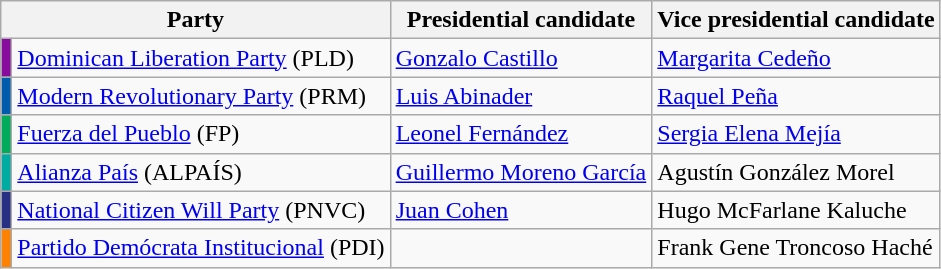<table class=wikitable>
<tr>
<th colspan=2>Party</th>
<th>Presidential candidate</th>
<th>Vice presidential candidate</th>
</tr>
<tr>
<td style="background:#870B9C;"></td>
<td><a href='#'>Dominican Liberation Party</a> (PLD)</td>
<td><a href='#'>Gonzalo Castillo</a></td>
<td><a href='#'>Margarita Cedeño</a></td>
</tr>
<tr>
<td style="background:#005BAC;"></td>
<td><a href='#'>Modern Revolutionary Party</a> (PRM)</td>
<td><a href='#'>Luis Abinader</a></td>
<td><a href='#'>Raquel Peña</a></td>
</tr>
<tr>
<td style="background:#00AC5B;"></td>
<td><a href='#'>Fuerza del Pueblo</a> (FP)</td>
<td><a href='#'>Leonel Fernández</a></td>
<td><a href='#'>Sergia Elena Mejía</a></td>
</tr>
<tr>
<td style="background:#00ACA1;"></td>
<td><a href='#'>Alianza País</a> (ALPAÍS)</td>
<td><a href='#'>Guillermo Moreno García</a></td>
<td>Agustín González Morel</td>
</tr>
<tr>
<td style="background:#283084;"></td>
<td><a href='#'>National Citizen Will Party</a> (PNVC)</td>
<td><a href='#'>Juan Cohen</a></td>
<td>Hugo McFarlane Kaluche</td>
</tr>
<tr>
<td style="background:#FD8204;"></td>
<td><a href='#'>Partido Demócrata Institucional</a> (PDI)</td>
<td></td>
<td>Frank Gene Troncoso Haché</td>
</tr>
</table>
